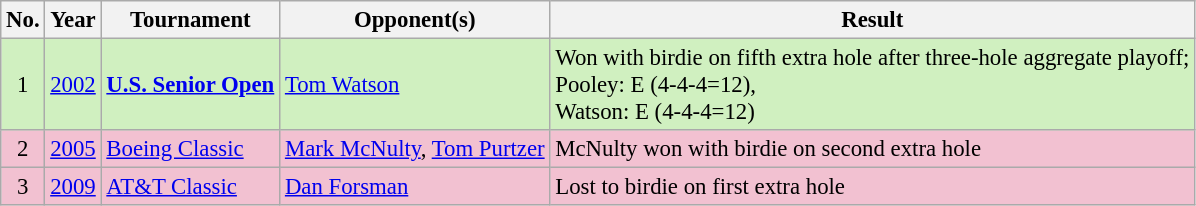<table class="wikitable" style="font-size:95%;">
<tr>
<th>No.</th>
<th>Year</th>
<th>Tournament</th>
<th>Opponent(s)</th>
<th>Result</th>
</tr>
<tr style="background:#D0F0C0;">
<td align=center>1</td>
<td><a href='#'>2002</a></td>
<td><strong><a href='#'>U.S. Senior Open</a></strong></td>
<td> <a href='#'>Tom Watson</a></td>
<td>Won with birdie on fifth extra hole after three-hole aggregate playoff;<br>Pooley: E (4-4-4=12),<br>Watson: E (4-4-4=12)</td>
</tr>
<tr style="background:#F2C1D1;">
<td align=center>2</td>
<td><a href='#'>2005</a></td>
<td><a href='#'>Boeing Classic</a></td>
<td> <a href='#'>Mark McNulty</a>,  <a href='#'>Tom Purtzer</a></td>
<td>McNulty won with birdie on second extra hole</td>
</tr>
<tr style="background:#F2C1D1;">
<td align=center>3</td>
<td><a href='#'>2009</a></td>
<td><a href='#'>AT&T Classic</a></td>
<td> <a href='#'>Dan Forsman</a></td>
<td>Lost to birdie on first extra hole</td>
</tr>
</table>
